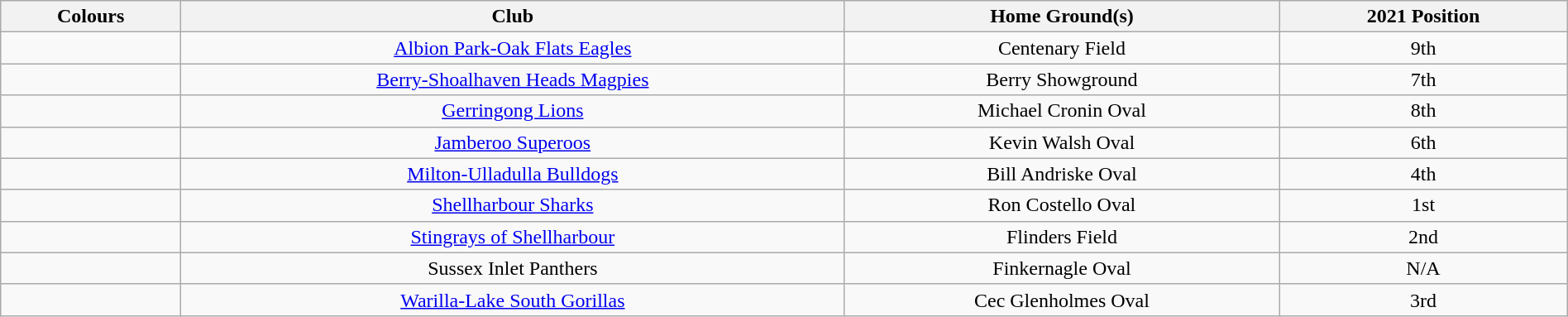<table class="wikitable" style="width:100%; text-align:center;">
<tr>
<th>Colours</th>
<th>Club</th>
<th>Home Ground(s)</th>
<th>2021 Position</th>
</tr>
<tr>
<td></td>
<td><a href='#'>Albion Park-Oak Flats Eagles</a></td>
<td>Centenary Field</td>
<td>9th</td>
</tr>
<tr>
<td></td>
<td><a href='#'>Berry-Shoalhaven Heads Magpies</a></td>
<td>Berry Showground</td>
<td>7th</td>
</tr>
<tr>
<td></td>
<td><a href='#'>Gerringong Lions</a></td>
<td>Michael Cronin Oval</td>
<td>8th</td>
</tr>
<tr>
<td></td>
<td><a href='#'>Jamberoo Superoos</a></td>
<td>Kevin Walsh Oval</td>
<td>6th</td>
</tr>
<tr>
<td></td>
<td><a href='#'>Milton-Ulladulla Bulldogs</a></td>
<td>Bill Andriske Oval</td>
<td>4th</td>
</tr>
<tr>
<td></td>
<td><a href='#'>Shellharbour Sharks</a></td>
<td>Ron Costello Oval</td>
<td>1st</td>
</tr>
<tr>
<td></td>
<td><a href='#'>Stingrays of Shellharbour</a></td>
<td>Flinders Field</td>
<td>2nd</td>
</tr>
<tr>
<td></td>
<td>Sussex Inlet Panthers</td>
<td>Finkernagle Oval</td>
<td>N/A</td>
</tr>
<tr>
<td></td>
<td><a href='#'>Warilla-Lake South Gorillas</a></td>
<td>Cec Glenholmes Oval</td>
<td>3rd</td>
</tr>
</table>
